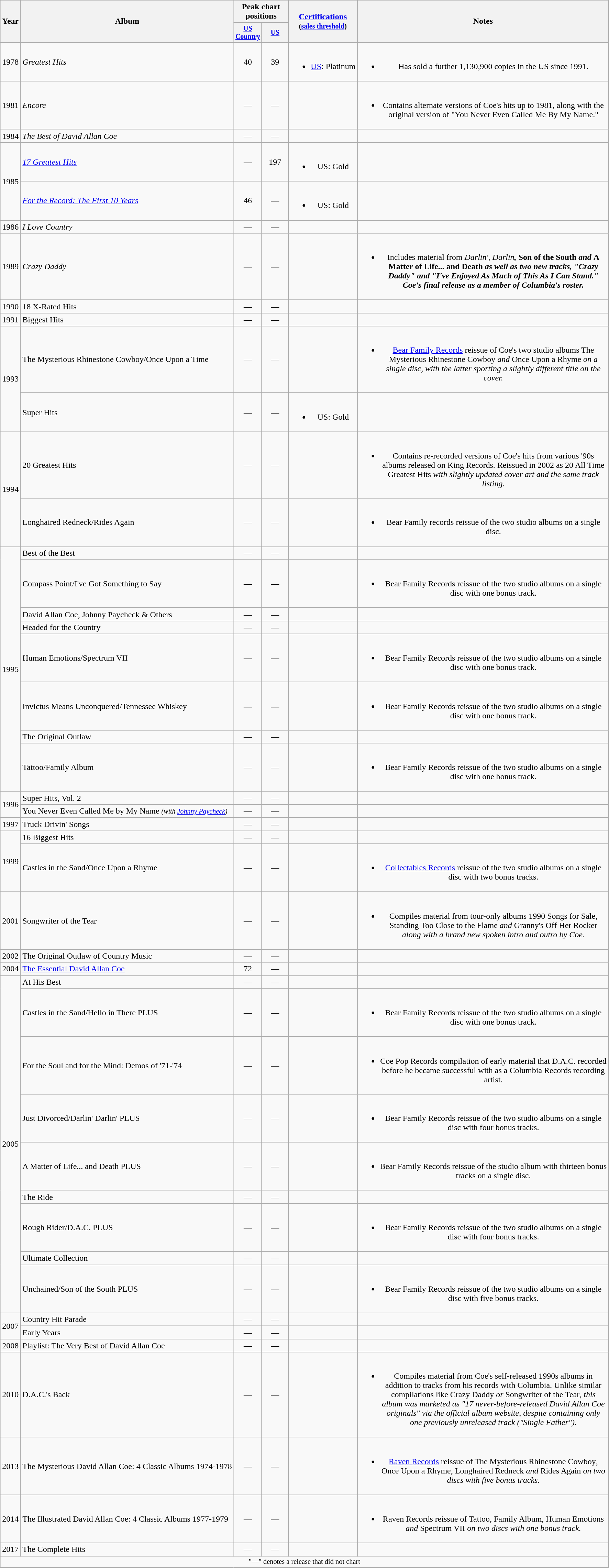<table class="wikitable" style="text-align:center;">
<tr>
<th rowspan="2">Year</th>
<th rowspan="2">Album</th>
<th colspan="2">Peak chart<br>positions</th>
<th rowspan="2"><a href='#'>Certifications</a><br><small>(<a href='#'>sales threshold</a>)</small></th>
<th rowspan="2" style="width:30em;">Notes</th>
</tr>
<tr style="font-size:smaller;">
<th width="45"><a href='#'>US Country</a><br></th>
<th width="45"><a href='#'>US</a><br></th>
</tr>
<tr>
<td>1978</td>
<td align="left"><em>Greatest Hits</em></td>
<td>40</td>
<td>39</td>
<td><br><ul><li><a href='#'>US</a>: Platinum</li></ul></td>
<td><br><ul><li>Has sold a further 1,130,900 copies in the US since 1991.</li></ul></td>
</tr>
<tr>
<td>1981</td>
<td align="left"><em>Encore</em></td>
<td>—</td>
<td>—</td>
<td></td>
<td><br><ul><li>Contains alternate versions of Coe's hits up to 1981, along with the original version of "You Never Even Called Me By My Name."</li></ul></td>
</tr>
<tr>
<td>1984</td>
<td align="left"><em>The Best of David Allan Coe</em></td>
<td>—</td>
<td>—</td>
<td></td>
<td></td>
</tr>
<tr>
<td rowspan="2">1985</td>
<td align="left"><em><a href='#'>17 Greatest Hits</a></em></td>
<td>—</td>
<td>197</td>
<td><br><ul><li>US: Gold</li></ul></td>
<td></td>
</tr>
<tr>
<td align="left"><em><a href='#'>For the Record: The First 10 Years</a></em></td>
<td>46</td>
<td>—</td>
<td><br><ul><li>US: Gold</li></ul></td>
<td></td>
</tr>
<tr>
<td>1986</td>
<td align="left"><em>I Love Country</em></td>
<td>—</td>
<td>—</td>
<td></td>
<td></td>
</tr>
<tr>
<td>1989</td>
<td align="left"><em>Crazy Daddy</em></td>
<td>—</td>
<td>—</td>
<td></td>
<td><br><ul><li>Includes material from <em>Darlin', Darlin<strong>, </em>Son of the South<em> and </em>A Matter of Life... and Death<em> as well as two new tracks, "Crazy Daddy" and "I've Enjoyed As Much of This As I Can Stand." Coe's final release as a member of Columbia's roster.</li></ul></td>
</tr>
<tr>
</tr>
<tr>
<td>1990</td>
<td align="left"></em>18 X-Rated Hits<em></td>
<td>—</td>
<td>—</td>
<td></td>
<td></td>
</tr>
<tr>
<td>1991</td>
<td align="left"></em>Biggest Hits<em></td>
<td>—</td>
<td>—</td>
<td></td>
<td></td>
</tr>
<tr>
<td rowspan="2">1993</td>
<td align="left"></em>The Mysterious Rhinestone Cowboy/Once Upon a Time<em></td>
<td>—</td>
<td>—</td>
<td></td>
<td><br><ul><li><a href='#'>Bear Family Records</a> reissue of Coe's two studio albums </em>The Mysterious Rhinestone Cowboy<em> and </em>Once Upon a Rhyme<em> on a single disc, with the latter sporting a slightly different title on the cover.</li></ul></td>
</tr>
<tr>
<td align="left"></em>Super Hits<em></td>
<td>—</td>
<td>—</td>
<td><br><ul><li>US: Gold</li></ul></td>
<td></td>
</tr>
<tr>
<td rowspan="2">1994</td>
<td align="left"></em>20 Greatest Hits<em></td>
<td>—</td>
<td>—</td>
<td></td>
<td><br><ul><li>Contains re-recorded versions of Coe's hits from various '90s albums released on King Records. Reissued in 2002 as </em>20 All Time Greatest Hits<em> with slightly updated cover art and the same track listing.</li></ul></td>
</tr>
<tr>
<td align="left"></em>Longhaired Redneck/Rides Again<em></td>
<td>—</td>
<td>—</td>
<td></td>
<td><br><ul><li>Bear Family records reissue of the two studio albums on a single disc.</li></ul></td>
</tr>
<tr>
<td rowspan="8">1995</td>
<td align="left"></em>Best of the Best<em></td>
<td>—</td>
<td>—</td>
<td></td>
<td></td>
</tr>
<tr>
<td align="left"></em>Compass Point/I've Got Something to Say<em></td>
<td>—</td>
<td>—</td>
<td></td>
<td><br><ul><li>Bear Family Records reissue of the two studio albums on a single disc with one bonus track.</li></ul></td>
</tr>
<tr>
<td align="left"></em>David Allan Coe, Johnny Paycheck & Others<em></td>
<td>—</td>
<td>—</td>
<td></td>
<td></td>
</tr>
<tr>
<td align="left"></em>Headed for the Country<em></td>
<td>—</td>
<td>—</td>
<td></td>
<td></td>
</tr>
<tr>
<td align="left"></em>Human Emotions/Spectrum VII<em></td>
<td>—</td>
<td>—</td>
<td></td>
<td><br><ul><li>Bear Family Records reissue of the two studio albums on a single disc with one bonus track.</li></ul></td>
</tr>
<tr>
<td align="left"></em>Invictus Means Unconquered/Tennessee Whiskey<em></td>
<td>—</td>
<td>—</td>
<td></td>
<td><br><ul><li>Bear Family Records reissue of the two studio albums on a single disc with one bonus track.</li></ul></td>
</tr>
<tr>
<td align="left"></em>The Original Outlaw<em></td>
<td>—</td>
<td>—</td>
<td></td>
<td></td>
</tr>
<tr>
<td align="left"></em>Tattoo/Family Album<em></td>
<td>—</td>
<td>—</td>
<td></td>
<td><br><ul><li>Bear Family Records reissue of the two studio albums on a single disc with one bonus track.</li></ul></td>
</tr>
<tr>
<td rowspan="2">1996</td>
<td align="left"></em>Super Hits, Vol. 2<em></td>
<td>—</td>
<td>—</td>
<td></td>
<td></td>
</tr>
<tr>
<td align="left"></em>You Never Even Called Me by My Name<em> <small>(with <a href='#'>Johnny Paycheck</a>)</small></td>
<td>—</td>
<td>—</td>
<td></td>
<td></td>
</tr>
<tr>
<td>1997</td>
<td align="left"></em>Truck Drivin' Songs<em></td>
<td>—</td>
<td>—</td>
<td></td>
<td></td>
</tr>
<tr>
<td rowspan="2">1999</td>
<td align="left"></em>16 Biggest Hits<em></td>
<td>—</td>
<td>—</td>
<td></td>
<td></td>
</tr>
<tr>
<td align="left"></em>Castles in the Sand/Once Upon a Rhyme<em></td>
<td>—</td>
<td>—</td>
<td></td>
<td><br><ul><li><a href='#'>Collectables Records</a> reissue of the two studio albums on a single disc with two bonus tracks.</li></ul></td>
</tr>
<tr>
<td>2001</td>
<td align="left"></em>Songwriter of the Tear<em></td>
<td>—</td>
<td>—</td>
<td></td>
<td><br><ul><li>Compiles material from tour-only albums </em>1990 Songs for Sale<em>, </em>Standing Too Close to the Flame<em> and </em>Granny's Off Her Rocker<em> along with a brand new spoken intro and outro by Coe.</li></ul></td>
</tr>
<tr>
<td>2002</td>
<td align="left"></em>The Original Outlaw of Country Music<em></td>
<td>—</td>
<td>—</td>
<td></td>
<td></td>
</tr>
<tr>
<td>2004</td>
<td align="left"></em><a href='#'>The Essential David Allan Coe</a><em></td>
<td>72</td>
<td>—</td>
<td></td>
<td></td>
</tr>
<tr>
<td rowspan="9">2005</td>
<td align="left"></em>At His Best<em></td>
<td>—</td>
<td>—</td>
<td></td>
<td></td>
</tr>
<tr>
<td align="left"></em>Castles in the Sand/Hello in There PLUS<em></td>
<td>—</td>
<td>—</td>
<td></td>
<td><br><ul><li>Bear Family Records reissue of the two studio albums on a single disc with one bonus track.</li></ul></td>
</tr>
<tr>
<td align="left"></em>For the Soul and for the Mind: Demos of '71-'74<em></td>
<td>—</td>
<td>—</td>
<td></td>
<td><br><ul><li>Coe Pop Records compilation of early material that D.A.C. recorded before he became successful with as a Columbia Records recording artist.</li></ul></td>
</tr>
<tr>
<td align="left"></em>Just Divorced/Darlin' Darlin' PLUS<em></td>
<td>—</td>
<td>—</td>
<td></td>
<td><br><ul><li>Bear Family Records reissue of the two studio albums on a single disc with four bonus tracks.</li></ul></td>
</tr>
<tr>
<td align="left"></em>A Matter of Life... and Death PLUS<em></td>
<td>—</td>
<td>—</td>
<td></td>
<td><br><ul><li>Bear Family Records reissue of the studio album with thirteen bonus tracks on a single disc.</li></ul></td>
</tr>
<tr>
<td align="left"></em>The Ride<em></td>
<td>—</td>
<td>—</td>
<td></td>
<td></td>
</tr>
<tr>
<td align="left"></em>Rough Rider/D.A.C. PLUS<em></td>
<td>—</td>
<td>—</td>
<td></td>
<td><br><ul><li>Bear Family Records reissue of the two studio albums on a single disc with four bonus tracks.</li></ul></td>
</tr>
<tr>
<td align="left"></em>Ultimate Collection<em></td>
<td>—</td>
<td>—</td>
<td></td>
<td></td>
</tr>
<tr>
<td align="left"></em>Unchained/Son of the South PLUS<em></td>
<td>—</td>
<td>—</td>
<td></td>
<td><br><ul><li>Bear Family Records reissue of the two studio albums on a single disc with five bonus tracks.</li></ul></td>
</tr>
<tr>
<td rowspan="2">2007</td>
<td align="left"></em>Country Hit Parade<em></td>
<td>—</td>
<td>—</td>
<td></td>
<td></td>
</tr>
<tr>
<td align="left"></em>Early Years<em></td>
<td>—</td>
<td>—</td>
<td></td>
<td></td>
</tr>
<tr>
<td>2008</td>
<td align="left"></em>Playlist: The Very Best of David Allan Coe<em></td>
<td>—</td>
<td>—</td>
<td></td>
<td></td>
</tr>
<tr>
<td>2010</td>
<td align="left"></em>D.A.C.'s Back<em></td>
<td>—</td>
<td>—</td>
<td></td>
<td><br><ul><li>Compiles material from Coe's self-released 1990s albums in addition to tracks from his records with Columbia. Unlike similar compilations like </em>Crazy Daddy<em> or </em>Songwriter of the Tear<em>, this album was marketed as "17 never-before-released David Allan Coe originals" via the official album website, despite containing only one previously unreleased track ("Single Father").</li></ul></td>
</tr>
<tr>
<td>2013</td>
<td align="left"></em>The Mysterious David Allan Coe: 4 Classic Albums 1974-1978<em></td>
<td>—</td>
<td>—</td>
<td></td>
<td><br><ul><li><a href='#'>Raven Records</a> reissue of </em>The Mysterious Rhinestone Cowboy<em>, </em>Once Upon a Rhyme<em>, </em>Longhaired Redneck<em> and </em>Rides Again<em> on two discs with five bonus tracks.</li></ul></td>
</tr>
<tr>
<td>2014</td>
<td align="left"></em>The Illustrated David Allan Coe: 4 Classic Albums 1977-1979<em></td>
<td>—</td>
<td>—</td>
<td></td>
<td><br><ul><li>Raven Records reissue of </em>Tattoo<em>, </em>Family Album<em>, </em>Human Emotions<em> and </em>Spectrum VII<em> on two discs with one bonus track.</li></ul></td>
</tr>
<tr>
<td>2017</td>
<td align="left"></em>The Complete Hits<em></td>
<td>—</td>
<td>—</td>
<td></td>
<td></td>
</tr>
<tr>
<td colspan="11" style="text-align:center; font-size:85%;">"—" denotes a release that did not chart</td>
</tr>
</table>
